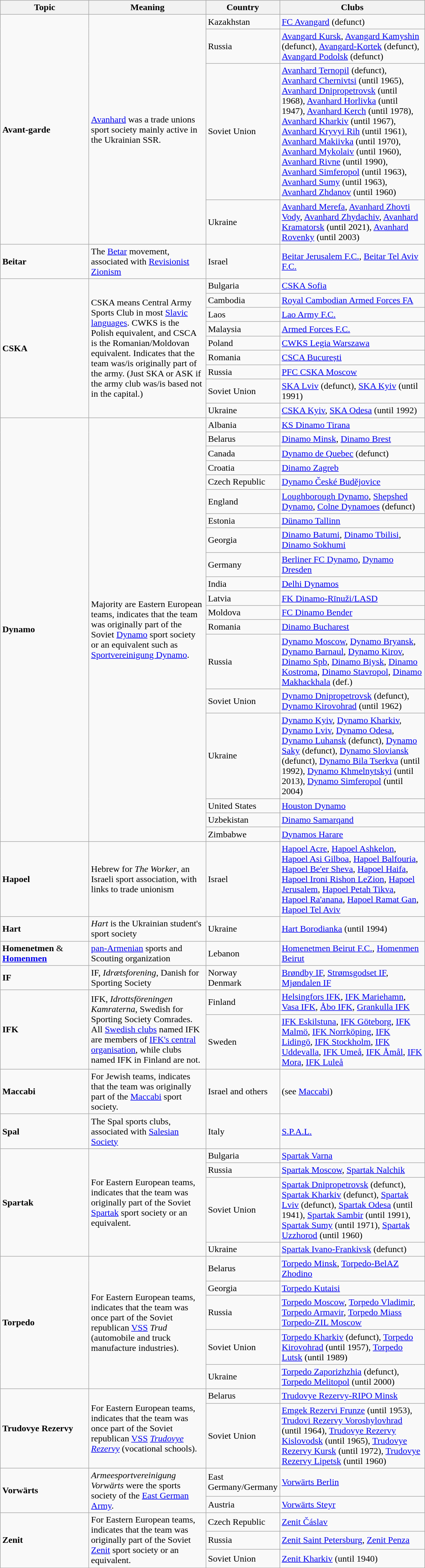<table class="wikitable">
<tr>
<th width="150">Topic</th>
<th width="200">Meaning</th>
<th width="100">Country</th>
<th width="250">Clubs</th>
</tr>
<tr>
<td rowspan="4"><strong>Avant-garde</strong></td>
<td rowspan="4"><a href='#'>Avanhard</a> was a trade unions sport society mainly active in the Ukrainian SSR.</td>
<td> Kazakhstan</td>
<td><a href='#'>FC Avangard</a> (defunct)</td>
</tr>
<tr>
<td> Russia</td>
<td><a href='#'>Avangard Kursk</a>, <a href='#'>Avangard Kamyshin</a> (defunct), <a href='#'>Avangard-Kortek</a> (defunct), <a href='#'>Avangard Podolsk</a> (defunct)</td>
</tr>
<tr>
<td> Soviet Union</td>
<td><a href='#'>Avanhard Ternopil</a> (defunct), <a href='#'>Avanhard Chernivtsi</a> (until 1965), <a href='#'>Avanhard Dnipropetrovsk</a> (until 1968), <a href='#'>Avanhard Horlivka</a> (until 1947), <a href='#'>Avanhard Kerch</a> (until 1978), <a href='#'>Avanhard Kharkiv</a> (until 1967), <a href='#'>Avanhard Kryvyi Rih</a> (until 1961), <a href='#'>Avanhard Makiivka</a> (until 1970), <a href='#'>Avanhard Mykolaiv</a> (until 1960), <a href='#'>Avanhard Rivne</a> (until 1990), <a href='#'>Avanhard Simferopol</a> (until 1963), <a href='#'>Avanhard Sumy</a> (until 1963), <a href='#'>Avanhard Zhdanov</a> (until 1960)</td>
</tr>
<tr>
<td> Ukraine</td>
<td><a href='#'>Avanhard Merefa</a>, <a href='#'>Avanhard Zhovti Vody</a>, <a href='#'>Avanhard Zhydachiv</a>, <a href='#'>Avanhard Kramatorsk</a> (until 2021), <a href='#'>Avanhard Rovenky</a> (until 2003)</td>
</tr>
<tr>
<td><strong>Beitar</strong></td>
<td>The <a href='#'>Betar</a> movement, associated with <a href='#'>Revisionist Zionism</a></td>
<td> Israel</td>
<td><a href='#'>Beitar Jerusalem F.C.</a>, <a href='#'>Beitar Tel Aviv F.C.</a></td>
</tr>
<tr>
<td rowspan="9"><strong>CSKA</strong></td>
<td rowspan="9">CSKA means Central Army Sports Club in most <a href='#'>Slavic languages</a>. CWKS is the Polish equivalent, and CSCA is the Romanian/Moldovan equivalent. Indicates that the team was/is originally part of the army. (Just SKA or ASK if the army club was/is based not in the capital.)</td>
<td> Bulgaria</td>
<td><a href='#'>CSKA Sofia</a></td>
</tr>
<tr>
<td> Cambodia</td>
<td><a href='#'>Royal Cambodian Armed Forces FA</a></td>
</tr>
<tr>
<td> Laos</td>
<td><a href='#'>Lao Army F.C.</a></td>
</tr>
<tr>
<td> Malaysia</td>
<td><a href='#'>Armed Forces F.C.</a></td>
</tr>
<tr>
<td> Poland</td>
<td><a href='#'>CWKS Legia Warszawa</a></td>
</tr>
<tr>
<td> Romania</td>
<td><a href='#'>CSCA București</a></td>
</tr>
<tr>
<td> Russia</td>
<td><a href='#'>PFC CSKA Moscow</a></td>
</tr>
<tr>
<td> Soviet Union</td>
<td><a href='#'>SKA Lviv</a> (defunct), <a href='#'>SKA Kyiv</a> (until 1991)</td>
</tr>
<tr>
<td> Ukraine</td>
<td><a href='#'>CSKA Kyiv</a>, <a href='#'>SKA Odesa</a> (until 1992)</td>
</tr>
<tr>
<td rowspan="19"><strong>Dynamo</strong></td>
<td rowspan="19">Majority are Eastern European teams, indicates that the team was originally part of the Soviet <a href='#'>Dynamo</a> sport society or an equivalent such as <a href='#'>Sportvereinigung Dynamo</a>.</td>
<td> Albania</td>
<td><a href='#'>KS Dinamo Tirana</a></td>
</tr>
<tr>
<td> Belarus</td>
<td><a href='#'>Dinamo Minsk</a>, <a href='#'>Dinamo Brest</a></td>
</tr>
<tr>
<td> Canada</td>
<td><a href='#'>Dynamo de Quebec</a> (defunct)</td>
</tr>
<tr>
<td> Croatia</td>
<td><a href='#'>Dinamo Zagreb</a></td>
</tr>
<tr>
<td> Czech Republic</td>
<td><a href='#'>Dynamo České Budějovice</a></td>
</tr>
<tr>
<td> England</td>
<td><a href='#'>Loughborough Dynamo</a>, <a href='#'>Shepshed Dynamo</a>, <a href='#'>Colne Dynamoes</a> (defunct)</td>
</tr>
<tr>
<td> Estonia</td>
<td><a href='#'>Dünamo Tallinn</a></td>
</tr>
<tr>
<td> Georgia</td>
<td><a href='#'>Dinamo Batumi</a>, <a href='#'>Dinamo Tbilisi</a>, <a href='#'>Dinamo Sokhumi</a></td>
</tr>
<tr>
<td> Germany</td>
<td><a href='#'>Berliner FC Dynamo</a>, <a href='#'>Dynamo Dresden</a></td>
</tr>
<tr>
<td> India</td>
<td><a href='#'>Delhi Dynamos</a></td>
</tr>
<tr>
<td> Latvia</td>
<td><a href='#'>FK Dinamo-Rīnuži/LASD</a></td>
</tr>
<tr>
<td> Moldova</td>
<td><a href='#'>FC Dinamo Bender</a></td>
</tr>
<tr>
<td> Romania</td>
<td><a href='#'>Dinamo Bucharest</a></td>
</tr>
<tr>
<td> Russia</td>
<td><a href='#'>Dynamo Moscow</a>, <a href='#'>Dynamo Bryansk</a>, <a href='#'>Dynamo Barnaul</a>, <a href='#'>Dynamo Kirov</a>, <a href='#'>Dinamo Spb</a>, <a href='#'>Dinamo Biysk</a>, <a href='#'>Dinamo Kostroma</a>, <a href='#'>Dinamo Stavropol</a>, <a href='#'>Dinamo Makhackhala</a> (def.)</td>
</tr>
<tr>
<td> Soviet Union</td>
<td><a href='#'>Dynamo Dnipropetrovsk</a> (defunct), <a href='#'>Dynamo Kirovohrad</a> (until 1962)</td>
</tr>
<tr>
<td> Ukraine</td>
<td><a href='#'>Dynamo Kyiv</a>, <a href='#'>Dynamo Kharkiv</a>, <a href='#'>Dynamo Lviv</a>, <a href='#'>Dynamo Odesa</a>, <a href='#'>Dynamo Luhansk</a> (defunct), <a href='#'>Dynamo Saky</a> (defunct), <a href='#'>Dynamo Sloviansk</a> (defunct), <a href='#'>Dynamo Bila Tserkva</a> (until 1992), <a href='#'>Dynamo Khmelnytskyi</a> (until 2013), <a href='#'>Dynamo Simferopol</a> (until 2004)</td>
</tr>
<tr>
<td> United States</td>
<td><a href='#'>Houston Dynamo</a></td>
</tr>
<tr>
<td> Uzbekistan</td>
<td><a href='#'>Dinamo Samarqand</a></td>
</tr>
<tr>
<td> Zimbabwe</td>
<td><a href='#'>Dynamos Harare</a></td>
</tr>
<tr>
<td><strong>Hapoel</strong></td>
<td>Hebrew for <em>The Worker</em>, an Israeli sport association, with links to trade unionism</td>
<td> Israel</td>
<td><a href='#'>Hapoel Acre</a>, <a href='#'>Hapoel Ashkelon</a>, <a href='#'>Hapoel Asi Gilboa</a>, <a href='#'>Hapoel Balfouria</a>, <a href='#'>Hapoel Be'er Sheva</a>, <a href='#'>Hapoel Haifa</a>, <a href='#'>Hapoel Ironi Rishon LeZion</a>, <a href='#'>Hapoel Jerusalem</a>, <a href='#'>Hapoel Petah Tikva</a>, <a href='#'>Hapoel Ra'anana</a>, <a href='#'>Hapoel Ramat Gan</a>, <a href='#'>Hapoel Tel Aviv</a></td>
</tr>
<tr>
<td><strong>Hart</strong></td>
<td><em>Hart</em> is the Ukrainian student's sport society</td>
<td> Ukraine</td>
<td><a href='#'>Hart Borodianka</a> (until 1994)</td>
</tr>
<tr>
<td><strong>Homenetmen</strong> & <strong><a href='#'>Homenmen</a></strong></td>
<td><a href='#'>pan-Armenian</a> sports and Scouting organization</td>
<td> Lebanon</td>
<td><a href='#'>Homenetmen Beirut F.C.</a>, <a href='#'>Homenmen Beirut</a></td>
</tr>
<tr>
<td><strong>IF</strong></td>
<td>IF, <em>Idrætsforening</em>, Danish for Sporting Society</td>
<td> Norway<br> Denmark</td>
<td><a href='#'>Brøndby IF</a>, <a href='#'>Strømsgodset IF</a>, <a href='#'>Mjøndalen IF</a></td>
</tr>
<tr>
<td rowspan="2"><strong>IFK</strong></td>
<td rowspan="2">IFK, <em>Idrottsföreningen Kamraterna</em>, Swedish for Sporting Society Comrades. All <a href='#'>Swedish clubs</a> named IFK are members of <a href='#'>IFK's central organisation</a>, while clubs named IFK in Finland are not.</td>
<td> Finland</td>
<td><a href='#'>Helsingfors IFK</a>, <a href='#'>IFK Mariehamn</a>, <a href='#'>Vasa IFK</a>, <a href='#'>Åbo IFK</a>, <a href='#'>Grankulla IFK</a></td>
</tr>
<tr>
<td> Sweden</td>
<td><a href='#'>IFK Eskilstuna</a>, <a href='#'>IFK Göteborg</a>, <a href='#'>IFK Malmö</a>, <a href='#'>IFK Norrköping</a>, <a href='#'>IFK Lidingö</a>, <a href='#'>IFK Stockholm</a>, <a href='#'>IFK Uddevalla</a>, <a href='#'>IFK Umeå</a>, <a href='#'>IFK Åmål</a>, <a href='#'>IFK Mora</a>, <a href='#'>IFK Luleå</a></td>
</tr>
<tr>
<td><strong>Maccabi</strong></td>
<td>For Jewish teams, indicates that the team was originally part of the <a href='#'>Maccabi</a> sport society.</td>
<td> Israel and others</td>
<td>(see <a href='#'>Maccabi</a>)</td>
</tr>
<tr>
<td><strong>Spal</strong></td>
<td>The Spal sports clubs, associated with <a href='#'>Salesian Society</a></td>
<td> Italy</td>
<td><a href='#'>S.P.A.L.</a></td>
</tr>
<tr>
<td rowspan="4"><strong>Spartak</strong></td>
<td rowspan="4">For Eastern European teams, indicates that the team was originally part of the Soviet <a href='#'>Spartak</a> sport society or an equivalent.</td>
<td> Bulgaria</td>
<td><a href='#'>Spartak Varna</a></td>
</tr>
<tr>
<td> Russia</td>
<td><a href='#'>Spartak Moscow</a>, <a href='#'>Spartak Nalchik</a></td>
</tr>
<tr>
<td> Soviet Union</td>
<td><a href='#'>Spartak Dnipropetrovsk</a> (defunct), <a href='#'>Spartak Kharkiv</a> (defunct), <a href='#'>Spartak Lviv</a> (defunct), <a href='#'>Spartak Odesa</a> (until 1941), <a href='#'>Spartak Sambir</a> (until 1991), <a href='#'>Spartak Sumy</a> (until 1971), <a href='#'>Spartak Uzzhorod</a> (until 1960)</td>
</tr>
<tr>
<td> Ukraine</td>
<td><a href='#'>Spartak Ivano-Frankivsk</a> (defunct)</td>
</tr>
<tr>
<td rowspan="5"><strong>Torpedo</strong></td>
<td rowspan="5">For Eastern European teams, indicates that the team was once part of the Soviet republican <a href='#'>VSS</a> <em>Trud</em> (automobile and truck manufacture industries).</td>
<td> Belarus</td>
<td><a href='#'>Torpedo Minsk</a>, <a href='#'>Torpedo-BelAZ Zhodino</a></td>
</tr>
<tr>
<td> Georgia</td>
<td><a href='#'>Torpedo Kutaisi</a></td>
</tr>
<tr>
<td> Russia</td>
<td><a href='#'>Torpedo Moscow</a>, <a href='#'>Torpedo Vladimir</a>, <a href='#'>Torpedo Armavir</a>, <a href='#'>Torpedo Miass</a> <a href='#'>Torpedo-ZIL Moscow</a></td>
</tr>
<tr>
<td> Soviet Union</td>
<td><a href='#'>Torpedo Kharkiv</a> (defunct), <a href='#'>Torpedo Kirovohrad</a> (until 1957), <a href='#'>Torpedo Lutsk</a> (until 1989)</td>
</tr>
<tr>
<td> Ukraine</td>
<td><a href='#'>Torpedo Zaporizhzhia</a> (defunct), <a href='#'>Torpedo Melitopol</a> (until 2000)</td>
</tr>
<tr>
<td rowspan="2"><strong>Trudovye Rezervy</strong></td>
<td rowspan="2">For Eastern European teams, indicates that the team was once part of the Soviet republican <a href='#'>VSS</a> <em><a href='#'>Trudovye Rezervy</a></em> (vocational schools).</td>
<td> Belarus</td>
<td><a href='#'>Trudovye Rezervy-RIPO Minsk</a></td>
</tr>
<tr>
<td> Soviet Union</td>
<td><a href='#'>Emgek Rezervi Frunze</a> (until 1953), <a href='#'>Trudovi Rezervy Voroshylovhrad</a> (until 1964), <a href='#'>Trudovye Rezervy Kislovodsk</a> (until 1965), <a href='#'>Trudovye Rezervy Kursk</a> (until 1972), <a href='#'>Trudovye Rezervy Lipetsk</a> (until 1960)</td>
</tr>
<tr>
<td rowspan="2"><strong>Vorwärts</strong></td>
<td rowspan="2"><em>Armeesportvereinigung Vorwärts</em> were the sports society of the <a href='#'>East German Army</a>.</td>
<td> East Germany/Germany</td>
<td><a href='#'>Vorwärts Berlin</a></td>
</tr>
<tr>
<td> Austria</td>
<td><a href='#'>Vorwärts Steyr</a></td>
</tr>
<tr>
<td rowspan="3"><strong>Zenit</strong></td>
<td rowspan="3">For Eastern European teams, indicates that the team was originally part of the Soviet <a href='#'>Zenit</a> sport society or an equivalent.</td>
<td> Czech Republic</td>
<td><a href='#'>Zenit Čáslav</a></td>
</tr>
<tr>
<td> Russia</td>
<td><a href='#'>Zenit Saint Petersburg</a>, <a href='#'>Zenit Penza</a></td>
</tr>
<tr>
<td> Soviet Union</td>
<td><a href='#'>Zenit Kharkiv</a> (until 1940)</td>
</tr>
</table>
